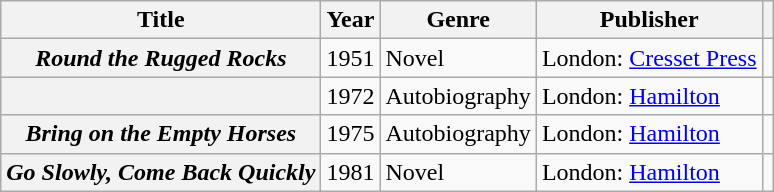<table class="wikitable plainrowheaders sortable" style="margin-right: 0;">
<tr>
<th scope="col">Title</th>
<th scope="col">Year</th>
<th scope="col">Genre</th>
<th scope="col" class="unsortable">Publisher</th>
<th scope="col" class="unsortable"></th>
</tr>
<tr>
<th scope="row"><em>Round the Rugged Rocks</em></th>
<td>1951</td>
<td>Novel</td>
<td>London: <a href='#'>Cresset Press</a></td>
<td style="text-align: center;"></td>
</tr>
<tr>
<th scope="row"></th>
<td>1972</td>
<td>Autobiography</td>
<td>London: <a href='#'>Hamilton</a></td>
<td style="text-align: center;"></td>
</tr>
<tr>
<th scope="row"><em>Bring on the Empty Horses</em></th>
<td>1975</td>
<td>Autobiography</td>
<td>London: <a href='#'>Hamilton</a></td>
<td style="text-align: center;"></td>
</tr>
<tr>
<th scope="row"><em>Go Slowly, Come Back Quickly</em></th>
<td>1981</td>
<td>Novel</td>
<td>London: <a href='#'>Hamilton</a></td>
<td style="text-align: center;"></td>
</tr>
</table>
